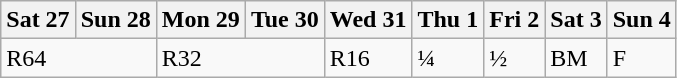<table class="wikitable olympic-schedule tennis">
<tr>
<th>Sat 27</th>
<th>Sun 28</th>
<th>Mon 29</th>
<th>Tue 30</th>
<th>Wed 31</th>
<th>Thu 1</th>
<th colspan=2>Fri 2</th>
<th>Sat 3</th>
<th colspan=2>Sun 4</th>
</tr>
<tr>
<td colspan=2 class="prelims">R64</td>
<td colspan=2 class="prelims">R32</td>
<td class="prelims">R16</td>
<td class="quarterfinals">¼</td>
<td colspan=2 class="semifinals">½</td>
<td class="final">BM</td>
<td colspan=2 class="final">F</td>
</tr>
</table>
